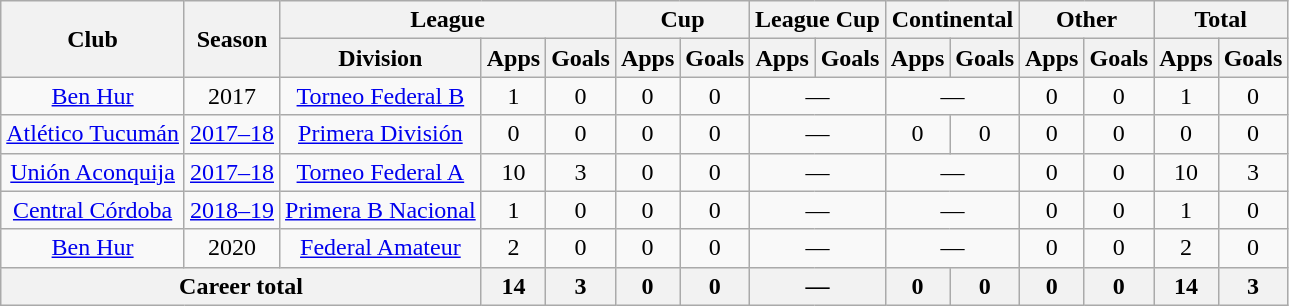<table class="wikitable" style="text-align:center">
<tr>
<th rowspan="2">Club</th>
<th rowspan="2">Season</th>
<th colspan="3">League</th>
<th colspan="2">Cup</th>
<th colspan="2">League Cup</th>
<th colspan="2">Continental</th>
<th colspan="2">Other</th>
<th colspan="2">Total</th>
</tr>
<tr>
<th>Division</th>
<th>Apps</th>
<th>Goals</th>
<th>Apps</th>
<th>Goals</th>
<th>Apps</th>
<th>Goals</th>
<th>Apps</th>
<th>Goals</th>
<th>Apps</th>
<th>Goals</th>
<th>Apps</th>
<th>Goals</th>
</tr>
<tr>
<td rowspan="1"><a href='#'>Ben Hur</a></td>
<td>2017</td>
<td rowspan="1"><a href='#'>Torneo Federal B</a></td>
<td>1</td>
<td>0</td>
<td>0</td>
<td>0</td>
<td colspan="2">—</td>
<td colspan="2">—</td>
<td>0</td>
<td>0</td>
<td>1</td>
<td>0</td>
</tr>
<tr>
<td rowspan="1"><a href='#'>Atlético Tucumán</a></td>
<td><a href='#'>2017–18</a></td>
<td rowspan="1"><a href='#'>Primera División</a></td>
<td>0</td>
<td>0</td>
<td>0</td>
<td>0</td>
<td colspan="2">—</td>
<td>0</td>
<td>0</td>
<td>0</td>
<td>0</td>
<td>0</td>
<td>0</td>
</tr>
<tr>
<td rowspan="1"><a href='#'>Unión Aconquija</a></td>
<td><a href='#'>2017–18</a></td>
<td rowspan="1"><a href='#'>Torneo Federal A</a></td>
<td>10</td>
<td>3</td>
<td>0</td>
<td>0</td>
<td colspan="2">—</td>
<td colspan="2">—</td>
<td>0</td>
<td>0</td>
<td>10</td>
<td>3</td>
</tr>
<tr>
<td rowspan="1"><a href='#'>Central Córdoba</a></td>
<td><a href='#'>2018–19</a></td>
<td rowspan="1"><a href='#'>Primera B Nacional</a></td>
<td>1</td>
<td>0</td>
<td>0</td>
<td>0</td>
<td colspan="2">—</td>
<td colspan="2">—</td>
<td>0</td>
<td>0</td>
<td>1</td>
<td>0</td>
</tr>
<tr>
<td rowspan="1"><a href='#'>Ben Hur</a></td>
<td>2020</td>
<td rowspan="1"><a href='#'>Federal Amateur</a></td>
<td>2</td>
<td>0</td>
<td>0</td>
<td>0</td>
<td colspan="2">—</td>
<td colspan="2">—</td>
<td>0</td>
<td>0</td>
<td>2</td>
<td>0</td>
</tr>
<tr>
<th colspan="3">Career total</th>
<th>14</th>
<th>3</th>
<th>0</th>
<th>0</th>
<th colspan="2">—</th>
<th>0</th>
<th>0</th>
<th>0</th>
<th>0</th>
<th>14</th>
<th>3</th>
</tr>
</table>
